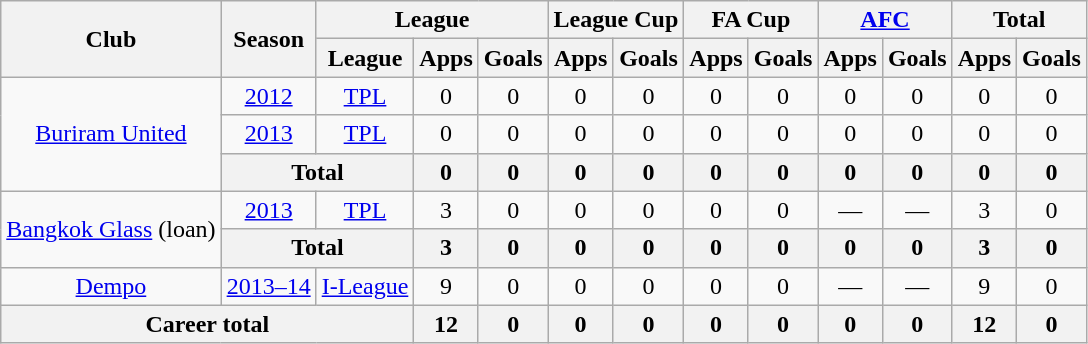<table class="wikitable" style="text-align: center;">
<tr>
<th rowspan="2">Club</th>
<th rowspan="2">Season</th>
<th colspan="3">League</th>
<th colspan="2">League Cup</th>
<th colspan="2">FA Cup</th>
<th colspan="2"><a href='#'>AFC</a></th>
<th colspan="2">Total</th>
</tr>
<tr>
<th>League</th>
<th>Apps</th>
<th>Goals</th>
<th>Apps</th>
<th>Goals</th>
<th>Apps</th>
<th>Goals</th>
<th>Apps</th>
<th>Goals</th>
<th>Apps</th>
<th>Goals</th>
</tr>
<tr>
<td rowspan="3"><a href='#'>Buriram United</a></td>
<td><a href='#'>2012</a></td>
<td><a href='#'>TPL</a></td>
<td>0</td>
<td>0</td>
<td>0</td>
<td>0</td>
<td>0</td>
<td>0</td>
<td>0</td>
<td>0</td>
<td>0</td>
<td>0</td>
</tr>
<tr>
<td><a href='#'>2013</a></td>
<td><a href='#'>TPL</a></td>
<td>0</td>
<td>0</td>
<td>0</td>
<td>0</td>
<td>0</td>
<td>0</td>
<td>0</td>
<td>0</td>
<td>0</td>
<td>0</td>
</tr>
<tr>
<th colspan="2">Total</th>
<th>0</th>
<th>0</th>
<th>0</th>
<th>0</th>
<th>0</th>
<th>0</th>
<th>0</th>
<th>0</th>
<th>0</th>
<th>0</th>
</tr>
<tr>
<td rowspan="2"><a href='#'>Bangkok Glass</a> (loan)</td>
<td><a href='#'>2013</a></td>
<td><a href='#'>TPL</a></td>
<td>3</td>
<td>0</td>
<td>0</td>
<td>0</td>
<td>0</td>
<td>0</td>
<td>—</td>
<td>—</td>
<td>3</td>
<td>0</td>
</tr>
<tr>
<th colspan="2">Total</th>
<th>3</th>
<th>0</th>
<th>0</th>
<th>0</th>
<th>0</th>
<th>0</th>
<th>0</th>
<th>0</th>
<th>3</th>
<th>0</th>
</tr>
<tr>
<td rowspan="1"><a href='#'>Dempo</a></td>
<td><a href='#'>2013–14</a></td>
<td><a href='#'>I-League</a></td>
<td>9</td>
<td>0</td>
<td>0</td>
<td>0</td>
<td>0</td>
<td>0</td>
<td>—</td>
<td>—</td>
<td>9</td>
<td>0</td>
</tr>
<tr>
<th colspan="3">Career total</th>
<th>12</th>
<th>0</th>
<th>0</th>
<th>0</th>
<th>0</th>
<th>0</th>
<th>0</th>
<th>0</th>
<th>12</th>
<th>0</th>
</tr>
</table>
